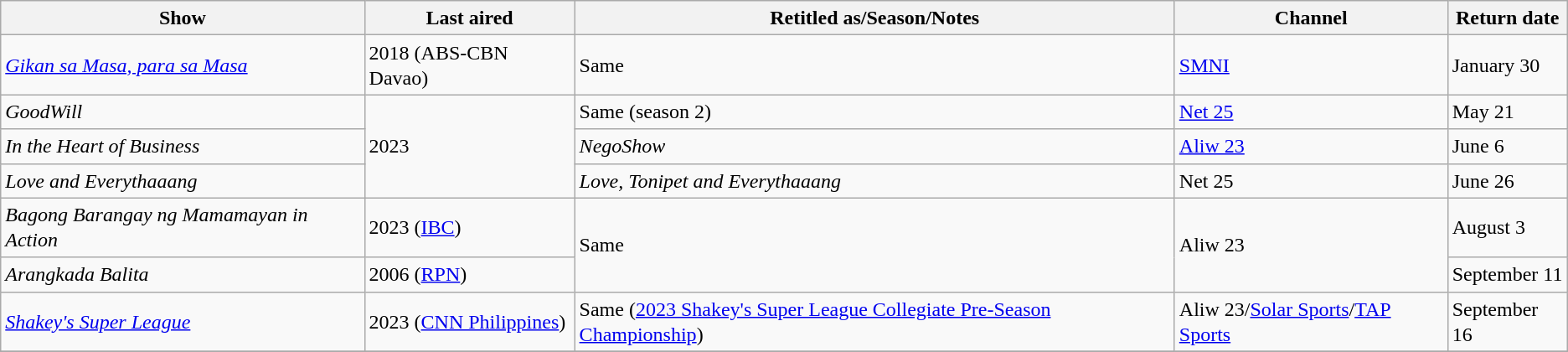<table class="wikitable" style="text-align:left; line-height:20px; width:auto;">
<tr>
<th>Show</th>
<th>Last aired</th>
<th>Retitled as/Season/Notes</th>
<th>Channel</th>
<th>Return date</th>
</tr>
<tr>
<td><em><a href='#'>Gikan sa Masa, para sa Masa</a></em></td>
<td>2018 (ABS-CBN Davao)</td>
<td>Same</td>
<td><a href='#'>SMNI</a></td>
<td>January 30</td>
</tr>
<tr>
<td><em>GoodWill</em></td>
<td rowspan="3">2023</td>
<td>Same (season 2)</td>
<td><a href='#'>Net 25</a></td>
<td>May 21</td>
</tr>
<tr>
<td><em>In the Heart of Business</em></td>
<td><em>NegoShow</em></td>
<td><a href='#'>Aliw 23</a></td>
<td>June 6</td>
</tr>
<tr>
<td><em>Love and Everythaaang</em></td>
<td><em>Love, Tonipet and Everythaaang</em></td>
<td>Net 25</td>
<td>June 26</td>
</tr>
<tr>
<td><em>Bagong Barangay ng Mamamayan in Action</em></td>
<td>2023 (<a href='#'>IBC</a>)</td>
<td rowspan="2">Same</td>
<td rowspan="2">Aliw 23</td>
<td>August 3</td>
</tr>
<tr>
<td><em>Arangkada Balita</em></td>
<td>2006 (<a href='#'>RPN</a>)</td>
<td>September 11</td>
</tr>
<tr>
<td><em><a href='#'>Shakey's Super League</a></em></td>
<td>2023 (<a href='#'>CNN Philippines</a>)</td>
<td>Same (<a href='#'>2023 Shakey's Super League Collegiate Pre-Season Championship</a>)</td>
<td>Aliw 23/<a href='#'>Solar Sports</a>/<a href='#'>TAP Sports</a></td>
<td>September 16</td>
</tr>
<tr>
</tr>
</table>
